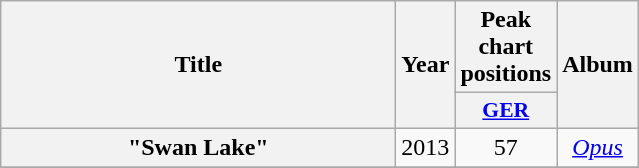<table class="wikitable plainrowheaders" style="text-align:center;">
<tr>
<th scope="col" rowspan="2" style="width:16em;">Title</th>
<th scope="col" rowspan="2">Year</th>
<th scope="col" colspan="1">Peak chart positions</th>
<th scope="col" rowspan="2">Album</th>
</tr>
<tr>
<th style="width:3em;font-size:90%"><a href='#'>GER</a><br></th>
</tr>
<tr>
<th scope="row">"Swan Lake"</th>
<td rowspan=1>2013</td>
<td>57</td>
<td rowspan=1><em><a href='#'>Opus</a></em></td>
</tr>
<tr>
</tr>
</table>
